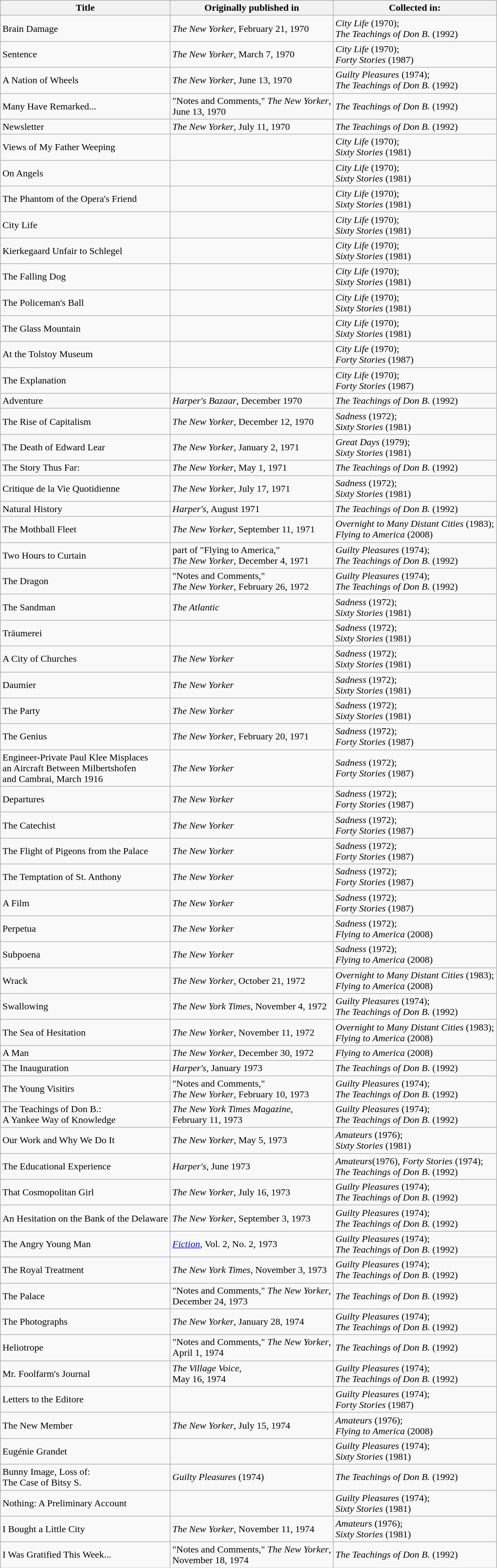<table class="wikitable">
<tr>
<th>Title</th>
<th>Originally published in</th>
<th>Collected in:</th>
</tr>
<tr>
<td>Brain Damage</td>
<td><em>The New Yorker</em>, February 21, 1970</td>
<td><em>City Life</em> (1970);<br><em>The Teachings of Don B.</em> (1992)</td>
</tr>
<tr>
<td>Sentence</td>
<td><em>The New Yorker</em>, March 7, 1970</td>
<td><em>City Life</em> (1970);<br><em>Forty Stories</em> (1987)</td>
</tr>
<tr>
<td>A Nation of Wheels</td>
<td><em>The New Yorker</em>, June 13, 1970</td>
<td><em>Guilty Pleasures</em> (1974);<br><em>The Teachings of Don B.</em> (1992)</td>
</tr>
<tr>
<td>Many Have Remarked...</td>
<td>"Notes and Comments," <em>The New Yorker</em>,<br>June 13, 1970</td>
<td><em>The Teachings of Don B.</em> (1992)</td>
</tr>
<tr>
<td>Newsletter</td>
<td><em>The New Yorker</em>, July 11, 1970</td>
<td><em>The Teachings of Don B.</em> (1992)</td>
</tr>
<tr>
<td>Views of My Father Weeping</td>
<td></td>
<td><em>City Life</em> (1970);<br><em>Sixty Stories</em> (1981)</td>
</tr>
<tr>
<td>On Angels</td>
<td></td>
<td><em>City Life</em> (1970);<br><em>Sixty Stories</em> (1981)</td>
</tr>
<tr>
<td>The Phantom of the Opera's Friend</td>
<td></td>
<td><em>City Life</em> (1970);<br><em>Sixty Stories</em> (1981)</td>
</tr>
<tr>
<td>City Life</td>
<td></td>
<td><em>City Life</em> (1970);<br><em>Sixty Stories</em> (1981)</td>
</tr>
<tr>
<td>Kierkegaard Unfair to Schlegel</td>
<td></td>
<td><em>City Life</em> (1970);<br><em>Sixty Stories</em> (1981)</td>
</tr>
<tr>
<td>The Falling Dog</td>
<td></td>
<td><em>City Life</em> (1970);<br><em>Sixty Stories</em> (1981)</td>
</tr>
<tr>
<td>The Policeman's Ball</td>
<td></td>
<td><em>City Life</em> (1970);<br><em>Sixty Stories</em> (1981)</td>
</tr>
<tr>
<td>The Glass Mountain</td>
<td></td>
<td><em>City Life</em> (1970);<br><em>Sixty Stories</em> (1981)</td>
</tr>
<tr>
<td>At the Tolstoy Museum</td>
<td></td>
<td><em>City Life</em> (1970);<br><em>Forty Stories</em> (1987)</td>
</tr>
<tr>
<td>The Explanation</td>
<td></td>
<td><em>City Life</em> (1970);<br><em>Forty Stories</em> (1987)</td>
</tr>
<tr>
<td>Adventure</td>
<td><em>Harper's Bazaar</em>, December 1970</td>
<td><em>The Teachings of Don B.</em> (1992)</td>
</tr>
<tr>
<td>The Rise of Capitalism</td>
<td><em>The New Yorker</em>, December 12, 1970</td>
<td><em>Sadness</em> (1972);<br><em>Sixty Stories</em> (1981)</td>
</tr>
<tr>
<td>The Death of Edward Lear</td>
<td><em>The New Yorker</em>, January 2, 1971</td>
<td><em>Great Days</em> (1979);<br><em>Sixty Stories</em> (1981)</td>
</tr>
<tr>
<td>The Story Thus Far:</td>
<td><em>The New Yorker</em>, May 1, 1971</td>
<td><em>The Teachings of Don B.</em> (1992)</td>
</tr>
<tr>
<td>Critique de la Vie Quotidienne</td>
<td><em>The New Yorker</em>, July 17, 1971</td>
<td><em>Sadness</em> (1972);<br><em>Sixty Stories</em> (1981)</td>
</tr>
<tr>
<td>Natural History</td>
<td><em>Harper's</em>, August 1971</td>
<td><em>The Teachings of Don B.</em> (1992)</td>
</tr>
<tr>
<td>The Mothball Fleet</td>
<td><em>The New Yorker</em>, September 11, 1971</td>
<td><em>Overnight to Many Distant Cities</em> (1983);<br><em>Flying to America</em> (2008)</td>
</tr>
<tr>
<td>Two Hours to Curtain</td>
<td>part of "Flying to America,"<br><em>The New Yorker</em>, December 4, 1971</td>
<td><em>Guilty Pleasures</em> (1974);<br><em>The Teachings of Don B.</em> (1992)</td>
</tr>
<tr>
<td>The Dragon</td>
<td>"Notes and Comments,"<br><em>The New Yorker</em>, February 26, 1972</td>
<td><em>Guilty Pleasures</em> (1974);<br><em>The Teachings of Don B.</em> (1992)</td>
</tr>
<tr>
<td>The Sandman</td>
<td><em>The Atlantic</em></td>
<td><em>Sadness</em> (1972);<br><em>Sixty Stories</em> (1981)</td>
</tr>
<tr>
<td>Träumerei</td>
<td></td>
<td><em>Sadness</em> (1972);<br><em>Sixty Stories</em> (1981)</td>
</tr>
<tr>
<td>A City of Churches</td>
<td><em>The New Yorker</em></td>
<td><em>Sadness</em> (1972);<br><em>Sixty Stories</em> (1981)</td>
</tr>
<tr>
<td>Daumier</td>
<td><em>The New Yorker</em></td>
<td><em>Sadness</em> (1972);<br><em>Sixty Stories</em> (1981)</td>
</tr>
<tr>
<td>The Party</td>
<td><em>The New Yorker</em></td>
<td><em>Sadness</em> (1972);<br><em>Sixty Stories</em> (1981)</td>
</tr>
<tr>
<td>The Genius</td>
<td><em>The New Yorker</em>, February 20, 1971</td>
<td><em>Sadness</em> (1972);<br><em>Forty Stories</em> (1987)</td>
</tr>
<tr>
<td>Engineer-Private Paul Klee Misplaces<br>an Aircraft Between Milbertshofen<br>and Cambrai, March 1916</td>
<td><em>The New Yorker</em></td>
<td><em>Sadness</em> (1972);<br><em>Forty Stories</em> (1987)</td>
</tr>
<tr>
<td>Departures</td>
<td><em>The New Yorker</em></td>
<td><em>Sadness</em> (1972);<br><em>Forty Stories</em> (1987)</td>
</tr>
<tr>
<td>The Catechist</td>
<td><em>The New Yorker</em></td>
<td><em>Sadness</em> (1972);<br><em>Forty Stories</em> (1987)</td>
</tr>
<tr>
<td>The Flight of Pigeons from the Palace</td>
<td><em>The New Yorker</em></td>
<td><em>Sadness</em> (1972);<br><em>Forty Stories</em> (1987)</td>
</tr>
<tr>
<td>The Temptation of St. Anthony</td>
<td><em>The New Yorker</em></td>
<td><em>Sadness</em> (1972);<br><em>Forty Stories</em> (1987)</td>
</tr>
<tr>
<td>A Film</td>
<td><em>The New Yorker</em></td>
<td><em>Sadness</em> (1972);<br><em>Forty Stories</em> (1987)</td>
</tr>
<tr>
<td>Perpetua</td>
<td><em>The New Yorker</em></td>
<td><em>Sadness</em> (1972);<br><em>Flying to America</em> (2008)</td>
</tr>
<tr>
<td>Subpoena</td>
<td><em>The New Yorker</em></td>
<td><em>Sadness</em> (1972);<br><em>Flying to America</em> (2008)</td>
</tr>
<tr>
<td>Wrack</td>
<td><em>The New Yorker</em>, October 21, 1972</td>
<td><em>Overnight to Many Distant Cities</em> (1983);<br><em>Flying to America</em> (2008)</td>
</tr>
<tr>
<td>Swallowing</td>
<td><em>The New York Times</em>, November 4, 1972</td>
<td><em>Guilty Pleasures</em> (1974);<br><em>The Teachings of Don B.</em> (1992)</td>
</tr>
<tr>
<td>The Sea of Hesitation</td>
<td><em>The New Yorker</em>, November 11, 1972</td>
<td><em>Overnight to Many Distant Cities</em> (1983);<br><em>Flying to America</em> (2008)</td>
</tr>
<tr>
<td>A Man</td>
<td><em>The New Yorker</em>, December 30, 1972</td>
<td><em>Flying to America</em> (2008)</td>
</tr>
<tr>
<td>The Inauguration</td>
<td><em>Harper's</em>, January 1973</td>
<td><em>The Teachings of Don B.</em> (1992)</td>
</tr>
<tr>
<td>The Young Visitirs</td>
<td>"Notes and Comments,"<br><em>The New Yorker</em>, February 10, 1973</td>
<td><em>Guilty Pleasures</em> (1974);<br><em>The Teachings of Don B.</em> (1992)</td>
</tr>
<tr>
<td>The Teachings of Don B.:<br>A Yankee Way of Knowledge</td>
<td><em>The New York Times Magazine</em>,<br>February 11, 1973</td>
<td><em>Guilty Pleasures</em> (1974);<br><em>The Teachings of Don B.</em> (1992)</td>
</tr>
<tr>
<td>Our Work and Why We Do It</td>
<td><em>The New Yorker</em>, May 5, 1973</td>
<td><em>Amateurs</em> (1976);<br><em>Sixty Stories</em> (1981)</td>
</tr>
<tr>
<td>The Educational Experience</td>
<td><em>Harper's</em>, June 1973</td>
<td><em>Amateurs</em>(1976), <em>Forty Stories</em> (1974);<br><em>The Teachings of Don B.</em> (1992)</td>
</tr>
<tr>
<td>That Cosmopolitan Girl</td>
<td><em>The New Yorker</em>, July 16, 1973</td>
<td><em>Guilty Pleasures</em> (1974);<br><em>The Teachings of Don B.</em> (1992)</td>
</tr>
<tr>
<td>An Hesitation on the Bank of the Delaware</td>
<td><em>The New Yorker</em>, September 3, 1973</td>
<td><em>Guilty Pleasures</em> (1974);<br><em>The Teachings of Don B.</em> (1992)</td>
</tr>
<tr>
<td>The Angry Young Man</td>
<td><em><a href='#'>Fiction</a></em>, Vol. 2, No. 2, 1973</td>
<td><em>Guilty Pleasures</em> (1974);<br><em>The Teachings of Don B.</em> (1992)</td>
</tr>
<tr>
<td>The Royal Treatment</td>
<td><em>The New York Times</em>, November 3, 1973</td>
<td><em>Guilty Pleasures</em> (1974);<br><em>The Teachings of Don B.</em> (1992)</td>
</tr>
<tr>
<td>The Palace</td>
<td>"Notes and Comments," <em>The New Yorker</em>,<br>December 24, 1973</td>
<td><em>The Teachings of Don B.</em> (1992)</td>
</tr>
<tr>
<td>The Photographs</td>
<td><em>The New Yorker</em>, January 28, 1974</td>
<td><em>Guilty Pleasures</em> (1974);<br><em>The Teachings of Don B.</em> (1992)</td>
</tr>
<tr>
<td>Heliotrope</td>
<td>"Notes and Comments," <em>The New Yorker</em>,<br>April 1, 1974</td>
<td><em>The Teachings of Don B.</em> (1992)</td>
</tr>
<tr>
<td>Mr. Foolfarm's Journal</td>
<td><em>The Village Voice</em>, <br>May 16, 1974</td>
<td><em>Guilty Pleasures</em> (1974);<br><em>The Teachings of Don B.</em> (1992)</td>
</tr>
<tr>
<td>Letters to the Editore</td>
<td></td>
<td><em>Guilty Pleasures</em> (1974);<br><em>Forty Stories</em> (1987)</td>
</tr>
<tr>
<td>The New Member</td>
<td><em>The New Yorker</em>, July 15, 1974</td>
<td><em>Amateurs</em> (1976);<br><em>Flying to America</em> (2008)</td>
</tr>
<tr>
<td>Eugénie Grandet</td>
<td></td>
<td><em>Guilty Pleasures</em> (1974);<br><em>Sixty Stories</em> (1981)</td>
</tr>
<tr>
<td>Bunny Image, Loss of:<br>The Case of Bitsy S.</td>
<td><em>Guilty Pleasures</em> (1974)</td>
<td><em>The Teachings of Don B.</em> (1992)</td>
</tr>
<tr>
<td>Nothing: A Preliminary Account</td>
<td></td>
<td><em>Guilty Pleasures</em> (1974);<br><em>Sixty Stories</em> (1981)</td>
</tr>
<tr>
<td>I Bought a Little City</td>
<td><em>The New Yorker</em>, November 11, 1974</td>
<td><em>Amateurs</em> (1976);<br><em>Sixty Stories</em> (1981)</td>
</tr>
<tr>
<td>I Was Gratified This Week...</td>
<td>"Notes and Comments," <em>The New Yorker</em>,<br>November 18, 1974</td>
<td><em>The Teachings of Don B.</em> (1992)</td>
</tr>
</table>
